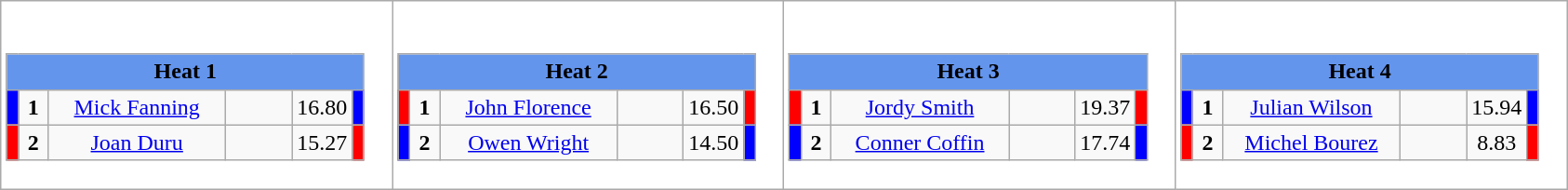<table class="wikitable" style="background:#fff;">
<tr>
<td style="margin: 1em auto;"><div><br><table class="wikitable">
<tr>
<td colspan="6"  style="text-align:center; background:#6495ed;"><strong>Heat 1</strong></td>
</tr>
<tr>
<td style="width:01px; background: #00f;"></td>
<td style="width:14px; text-align:center;"><strong>1</strong></td>
<td style="width:120px; text-align:center;"><a href='#'>Mick Fanning</a></td>
<td style="width:40px; text-align:center;"></td>
<td style="width:20px; text-align:center;">16.80</td>
<td style="width:01px; background: #00f;"></td>
</tr>
<tr>
<td style="width:01px; background: #f00;"></td>
<td style="width:14px; text-align:center;"><strong>2</strong></td>
<td style="width:120px; text-align:center;"><a href='#'>Joan Duru</a></td>
<td style="width:40px; text-align:center;"></td>
<td style="width:20px; text-align:center;">15.27</td>
<td style="width:01px; background: #f00;"></td>
</tr>
</table>
</div></td>
<td style="margin: 1em auto;"><div><br><table class="wikitable">
<tr>
<td colspan="6"  style="text-align:center; background:#6495ed;"><strong>Heat 2</strong></td>
</tr>
<tr>
<td style="width:01px; background: #f00;"></td>
<td style="width:14px; text-align:center;"><strong>1</strong></td>
<td style="width:120px; text-align:center;"><a href='#'>John Florence</a></td>
<td style="width:40px; text-align:center;"></td>
<td style="width:20px; text-align:center;">16.50</td>
<td style="width:01px; background: #f00;"></td>
</tr>
<tr>
<td style="width:01px; background: #00f;"></td>
<td style="width:14px; text-align:center;"><strong>2</strong></td>
<td style="width:120px; text-align:center;"><a href='#'>Owen Wright</a></td>
<td style="width:40px; text-align:center;"></td>
<td style="width:20px; text-align:center;">14.50</td>
<td style="width:01px; background: #00f;"></td>
</tr>
</table>
</div></td>
<td style="margin: 1em auto;"><div><br><table class="wikitable">
<tr>
<td colspan="6"  style="text-align:center; background:#6495ed;"><strong>Heat 3</strong></td>
</tr>
<tr>
<td style="width:01px; background: #f00;"></td>
<td style="width:14px; text-align:center;"><strong>1</strong></td>
<td style="width:120px; text-align:center;"><a href='#'>Jordy Smith</a></td>
<td style="width:40px; text-align:center;"></td>
<td style="width:20px; text-align:center;">19.37</td>
<td style="width:01px; background: #f00;"></td>
</tr>
<tr>
<td style="width:01px; background: #00f;"></td>
<td style="width:14px; text-align:center;"><strong>2</strong></td>
<td style="width:120px; text-align:center;"><a href='#'>Conner Coffin</a></td>
<td style="width:40px; text-align:center;"></td>
<td style="width:20px; text-align:center;">17.74</td>
<td style="width:01px; background: #00f;"></td>
</tr>
</table>
</div></td>
<td style="margin: 1em auto;"><div><br><table class="wikitable">
<tr>
<td colspan="6"  style="text-align:center; background:#6495ed;"><strong>Heat 4</strong></td>
</tr>
<tr>
<td style="width:01px; background: #00f;"></td>
<td style="width:14px; text-align:center;"><strong>1</strong></td>
<td style="width:120px; text-align:center;"><a href='#'>Julian Wilson</a></td>
<td style="width:40px; text-align:center;"></td>
<td style="width:20px; text-align:center;">15.94</td>
<td style="width:01px; background: #00f;"></td>
</tr>
<tr>
<td style="width:01px; background: #f00;"></td>
<td style="width:14px; text-align:center;"><strong>2</strong></td>
<td style="width:120px; text-align:center;"><a href='#'>Michel Bourez</a></td>
<td style="width:40px; text-align:center;"></td>
<td style="width:20px; text-align:center;">8.83</td>
<td style="width:01px; background: #f00;"></td>
</tr>
</table>
</div></td>
</tr>
</table>
